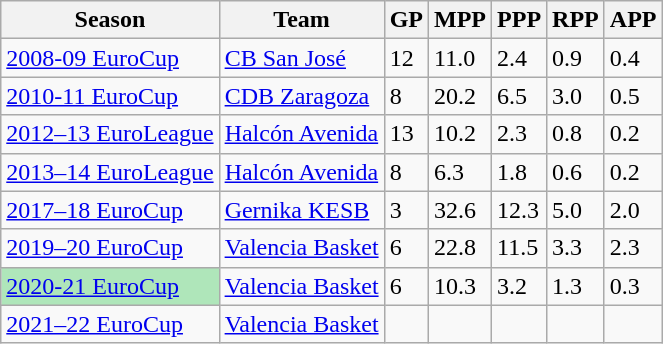<table class="wikitable">
<tr>
<th>Season</th>
<th>Team</th>
<th>GP</th>
<th>MPP</th>
<th>PPP</th>
<th>RPP</th>
<th>APP</th>
</tr>
<tr>
<td><a href='#'>2008-09 EuroCup</a></td>
<td><a href='#'>CB San José</a></td>
<td>12</td>
<td>11.0</td>
<td>2.4</td>
<td>0.9</td>
<td>0.4</td>
</tr>
<tr>
<td><a href='#'>2010-11 EuroCup</a></td>
<td><a href='#'>CDB Zaragoza</a></td>
<td>8</td>
<td>20.2</td>
<td>6.5</td>
<td>3.0</td>
<td>0.5</td>
</tr>
<tr>
<td><a href='#'>2012–13 EuroLeague</a></td>
<td><a href='#'>Halcón Avenida</a></td>
<td>13</td>
<td>10.2</td>
<td>2.3</td>
<td>0.8</td>
<td>0.2</td>
</tr>
<tr>
<td><a href='#'>2013–14 EuroLeague</a></td>
<td><a href='#'>Halcón Avenida</a></td>
<td>8</td>
<td>6.3</td>
<td>1.8</td>
<td>0.6</td>
<td>0.2</td>
</tr>
<tr>
<td><a href='#'>2017–18 EuroCup</a></td>
<td><a href='#'>Gernika KESB</a></td>
<td>3</td>
<td>32.6</td>
<td>12.3</td>
<td>5.0</td>
<td>2.0</td>
</tr>
<tr>
<td><a href='#'>2019–20 EuroCup</a></td>
<td><a href='#'>Valencia Basket</a></td>
<td>6</td>
<td>22.8</td>
<td>11.5</td>
<td>3.3</td>
<td>2.3</td>
</tr>
<tr>
<td style="text-align:left;background:#afe6ba;"><a href='#'>2020-21 EuroCup</a></td>
<td><a href='#'>Valencia Basket</a></td>
<td>6</td>
<td>10.3</td>
<td>3.2</td>
<td>1.3</td>
<td>0.3</td>
</tr>
<tr>
<td><a href='#'>2021–22 EuroCup</a></td>
<td><a href='#'>Valencia Basket</a></td>
<td></td>
<td></td>
<td></td>
<td></td>
<td></td>
</tr>
</table>
